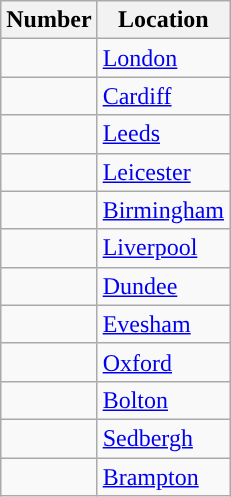<table class="wikitable">
<tr>
<th>Number</th>
<th>Location</th>
</tr>
<tr>
<td></td>
<td><a href='#'>London</a></td>
</tr>
<tr>
<td></td>
<td><a href='#'>Cardiff</a></td>
</tr>
<tr>
<td></td>
<td><a href='#'>Leeds</a></td>
</tr>
<tr>
<td></td>
<td><a href='#'>Leicester</a></td>
</tr>
<tr>
<td></td>
<td><a href='#'>Birmingham</a></td>
</tr>
<tr>
<td></td>
<td><a href='#'>Liverpool</a></td>
</tr>
<tr>
<td></td>
<td><a href='#'>Dundee</a></td>
</tr>
<tr>
<td></td>
<td><a href='#'>Evesham</a></td>
</tr>
<tr>
<td></td>
<td><a href='#'>Oxford</a></td>
</tr>
<tr>
<td></td>
<td><a href='#'>Bolton</a></td>
</tr>
<tr>
<td></td>
<td><a href='#'>Sedbergh</a></td>
</tr>
<tr>
<td></td>
<td><a href='#'>Brampton</a></td>
</tr>
</table>
